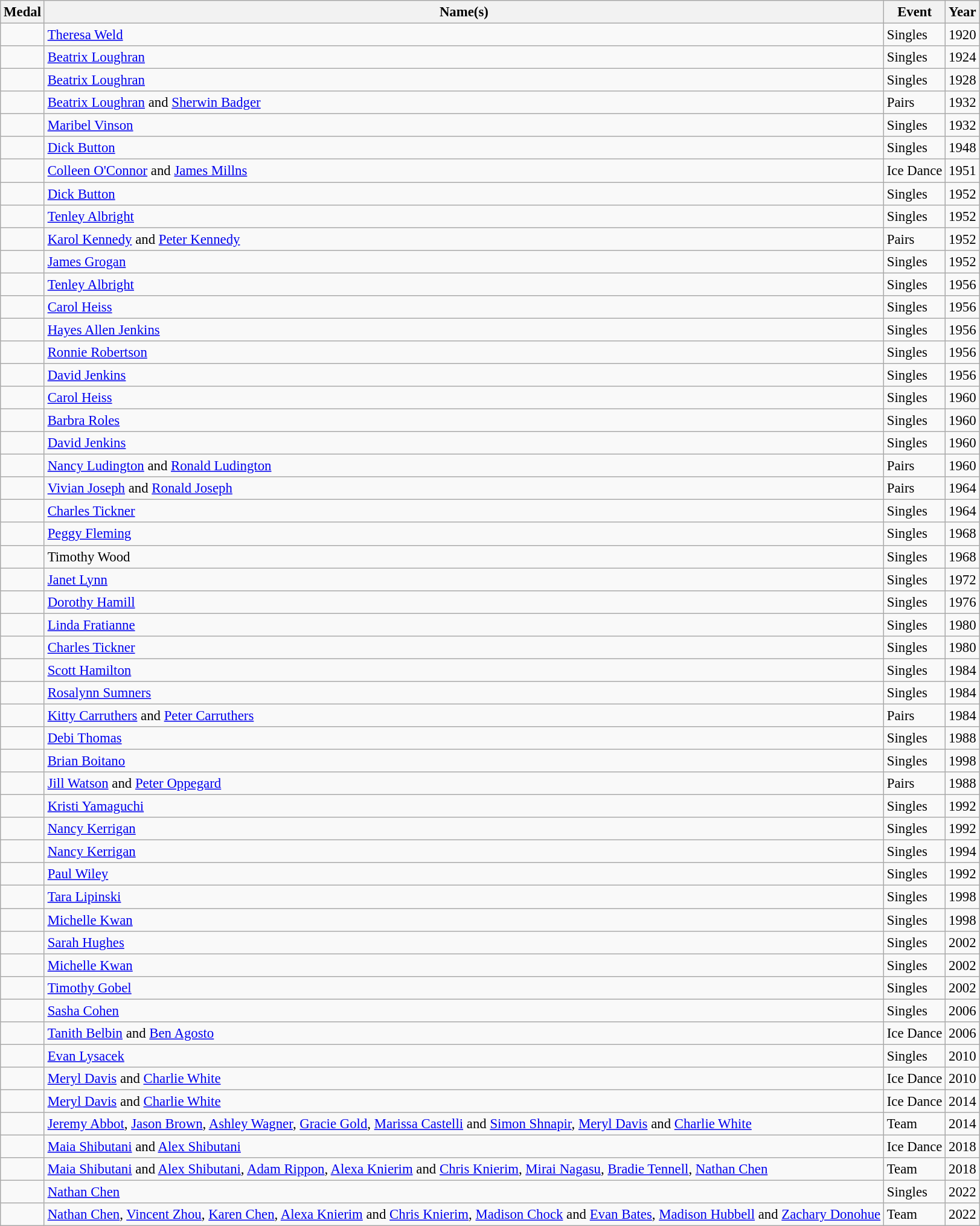<table class="wikitable sortable" style="font-size:95%">
<tr>
<th>Medal</th>
<th>Name(s)</th>
<th>Event</th>
<th>Year</th>
</tr>
<tr>
<td></td>
<td><a href='#'>Theresa Weld</a></td>
<td>Singles</td>
<td>1920</td>
</tr>
<tr>
<td></td>
<td><a href='#'>Beatrix Loughran</a>  </td>
<td>Singles</td>
<td>1924</td>
</tr>
<tr>
<td></td>
<td><a href='#'>Beatrix Loughran</a>  </td>
<td>Singles</td>
<td>1928</td>
</tr>
<tr>
<td></td>
<td><a href='#'>Beatrix Loughran</a> and <a href='#'>Sherwin Badger</a></td>
<td>Pairs</td>
<td>1932</td>
</tr>
<tr>
<td></td>
<td><a href='#'>Maribel Vinson</a></td>
<td>Singles</td>
<td>1932</td>
</tr>
<tr>
<td></td>
<td><a href='#'>Dick Button</a></td>
<td>Singles</td>
<td>1948</td>
</tr>
<tr>
<td></td>
<td><a href='#'>Colleen O'Connor</a> and <a href='#'>James Millns</a></td>
<td>Ice Dance</td>
<td>1951</td>
</tr>
<tr>
<td></td>
<td><a href='#'>Dick Button</a></td>
<td>Singles</td>
<td>1952</td>
</tr>
<tr>
<td></td>
<td><a href='#'>Tenley Albright</a></td>
<td>Singles</td>
<td>1952</td>
</tr>
<tr>
<td></td>
<td><a href='#'>Karol Kennedy</a> and <a href='#'>Peter Kennedy</a></td>
<td>Pairs</td>
<td>1952</td>
</tr>
<tr>
<td></td>
<td><a href='#'>James Grogan</a></td>
<td>Singles</td>
<td>1952</td>
</tr>
<tr>
<td></td>
<td><a href='#'>Tenley Albright</a></td>
<td>Singles</td>
<td>1956</td>
</tr>
<tr>
<td></td>
<td><a href='#'>Carol Heiss</a></td>
<td>Singles</td>
<td>1956</td>
</tr>
<tr>
<td></td>
<td><a href='#'>Hayes Allen Jenkins</a></td>
<td>Singles</td>
<td>1956</td>
</tr>
<tr>
<td></td>
<td><a href='#'>Ronnie Robertson</a></td>
<td>Singles</td>
<td>1956</td>
</tr>
<tr>
<td></td>
<td><a href='#'>David Jenkins</a></td>
<td>Singles</td>
<td>1956</td>
</tr>
<tr>
<td></td>
<td><a href='#'>Carol Heiss</a></td>
<td>Singles</td>
<td>1960</td>
</tr>
<tr>
<td></td>
<td><a href='#'>Barbra Roles</a></td>
<td>Singles</td>
<td>1960</td>
</tr>
<tr>
<td></td>
<td><a href='#'>David Jenkins</a></td>
<td>Singles</td>
<td>1960</td>
</tr>
<tr>
<td></td>
<td><a href='#'>Nancy Ludington</a> and <a href='#'>Ronald Ludington</a></td>
<td>Pairs</td>
<td>1960</td>
</tr>
<tr>
<td></td>
<td><a href='#'>Vivian Joseph</a> and <a href='#'>Ronald Joseph</a></td>
<td>Pairs</td>
<td>1964</td>
</tr>
<tr>
<td></td>
<td><a href='#'>Charles Tickner</a></td>
<td>Singles</td>
<td>1964</td>
</tr>
<tr>
<td></td>
<td><a href='#'>Peggy Fleming</a></td>
<td>Singles</td>
<td>1968</td>
</tr>
<tr>
<td></td>
<td>Timothy Wood</td>
<td>Singles</td>
<td>1968</td>
</tr>
<tr>
<td></td>
<td><a href='#'>Janet Lynn</a></td>
<td>Singles</td>
<td>1972</td>
</tr>
<tr>
<td></td>
<td><a href='#'>Dorothy Hamill</a></td>
<td>Singles</td>
<td>1976</td>
</tr>
<tr>
<td></td>
<td><a href='#'>Linda Fratianne</a></td>
<td>Singles</td>
<td>1980</td>
</tr>
<tr>
<td></td>
<td><a href='#'>Charles Tickner</a></td>
<td>Singles</td>
<td>1980</td>
</tr>
<tr>
<td></td>
<td><a href='#'>Scott Hamilton</a></td>
<td>Singles</td>
<td>1984</td>
</tr>
<tr>
<td></td>
<td><a href='#'>Rosalynn Sumners</a></td>
<td>Singles</td>
<td>1984</td>
</tr>
<tr>
<td></td>
<td><a href='#'>Kitty Carruthers</a> and <a href='#'>Peter Carruthers</a></td>
<td>Pairs</td>
<td>1984</td>
</tr>
<tr>
<td></td>
<td><a href='#'>Debi Thomas</a></td>
<td>Singles</td>
<td>1988</td>
</tr>
<tr>
<td></td>
<td><a href='#'>Brian Boitano</a></td>
<td>Singles</td>
<td>1998</td>
</tr>
<tr>
<td></td>
<td><a href='#'>Jill Watson</a> and <a href='#'>Peter Oppegard</a></td>
<td>Pairs</td>
<td>1988</td>
</tr>
<tr>
<td></td>
<td><a href='#'>Kristi Yamaguchi</a></td>
<td>Singles</td>
<td>1992</td>
</tr>
<tr>
<td></td>
<td><a href='#'>Nancy Kerrigan</a></td>
<td>Singles</td>
<td>1992</td>
</tr>
<tr>
<td></td>
<td><a href='#'>Nancy Kerrigan</a></td>
<td>Singles</td>
<td>1994</td>
</tr>
<tr>
<td></td>
<td><a href='#'>Paul Wiley</a></td>
<td>Singles</td>
<td>1992</td>
</tr>
<tr>
<td></td>
<td><a href='#'>Tara Lipinski</a></td>
<td>Singles</td>
<td>1998</td>
</tr>
<tr>
<td></td>
<td><a href='#'>Michelle Kwan</a></td>
<td>Singles</td>
<td>1998</td>
</tr>
<tr>
<td></td>
<td><a href='#'>Sarah Hughes</a></td>
<td>Singles</td>
<td>2002</td>
</tr>
<tr>
<td></td>
<td><a href='#'>Michelle Kwan</a></td>
<td>Singles</td>
<td>2002</td>
</tr>
<tr>
<td></td>
<td><a href='#'>Timothy Gobel</a></td>
<td>Singles</td>
<td>2002</td>
</tr>
<tr>
<td></td>
<td><a href='#'>Sasha Cohen</a></td>
<td>Singles</td>
<td>2006</td>
</tr>
<tr>
<td></td>
<td><a href='#'>Tanith Belbin</a> and <a href='#'>Ben Agosto</a></td>
<td>Ice Dance</td>
<td>2006</td>
</tr>
<tr>
<td></td>
<td><a href='#'>Evan Lysacek</a></td>
<td>Singles</td>
<td>2010</td>
</tr>
<tr>
<td></td>
<td><a href='#'>Meryl Davis</a> and <a href='#'>Charlie White</a></td>
<td>Ice Dance</td>
<td>2010</td>
</tr>
<tr>
<td></td>
<td><a href='#'>Meryl Davis</a> and <a href='#'>Charlie White</a></td>
<td>Ice Dance</td>
<td>2014</td>
</tr>
<tr>
<td></td>
<td><a href='#'>Jeremy Abbot</a>, <a href='#'>Jason Brown</a>, <a href='#'>Ashley Wagner</a>, <a href='#'>Gracie Gold</a>, <a href='#'>Marissa Castelli</a> and <a href='#'>Simon Shnapir</a>, <a href='#'>Meryl Davis</a> and <a href='#'>Charlie White</a></td>
<td>Team</td>
<td>2014</td>
</tr>
<tr>
<td></td>
<td><a href='#'>Maia Shibutani</a> and <a href='#'>Alex Shibutani</a></td>
<td>Ice Dance</td>
<td>2018</td>
</tr>
<tr>
<td></td>
<td><a href='#'>Maia Shibutani</a> and <a href='#'>Alex Shibutani</a>, <a href='#'>Adam Rippon</a>, <a href='#'>Alexa Knierim</a> and <a href='#'>Chris Knierim</a>, <a href='#'>Mirai Nagasu</a>, <a href='#'>Bradie Tennell</a>, <a href='#'>Nathan Chen</a></td>
<td>Team</td>
<td>2018</td>
</tr>
<tr>
<td></td>
<td><a href='#'>Nathan Chen</a></td>
<td>Singles</td>
<td>2022</td>
</tr>
<tr>
<td></td>
<td><a href='#'>Nathan Chen</a>, <a href='#'>Vincent Zhou</a>, <a href='#'>Karen Chen</a>, <a href='#'>Alexa Knierim</a> and <a href='#'>Chris Knierim</a>, <a href='#'>Madison Chock</a> and <a href='#'>Evan Bates</a>, <a href='#'>Madison Hubbell</a> and <a href='#'>Zachary Donohue</a></td>
<td>Team</td>
<td>2022</td>
</tr>
</table>
